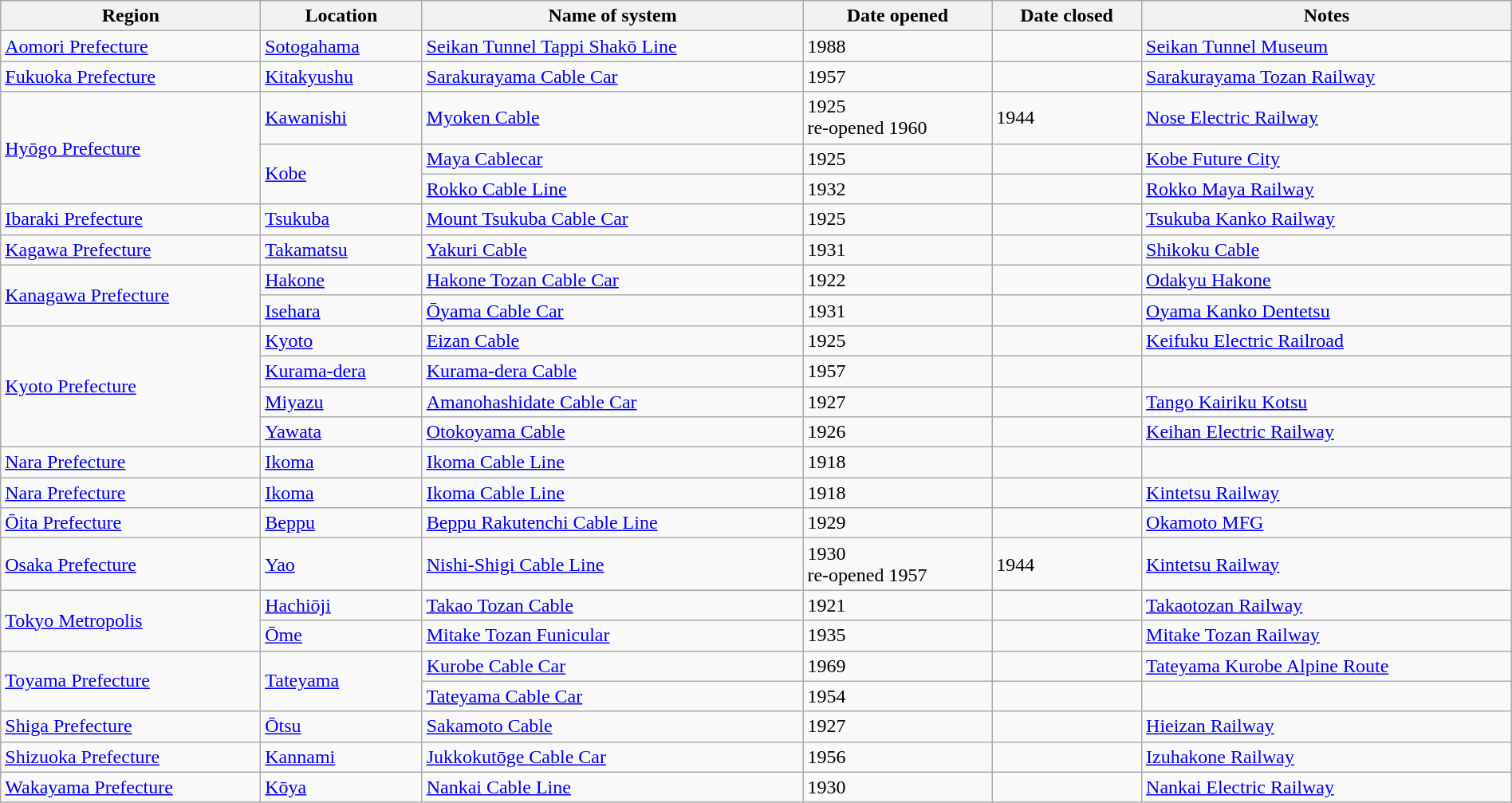<table class="wikitable" width=100%>
<tr>
<th>Region</th>
<th>Location</th>
<th>Name of system</th>
<th>Date opened</th>
<th>Date closed</th>
<th>Notes</th>
</tr>
<tr>
<td><a href='#'>Aomori Prefecture</a></td>
<td><a href='#'>Sotogahama</a></td>
<td><a href='#'>Seikan Tunnel Tappi Shakō Line</a></td>
<td>1988</td>
<td></td>
<td><a href='#'>Seikan Tunnel Museum</a></td>
</tr>
<tr>
<td><a href='#'>Fukuoka Prefecture</a></td>
<td><a href='#'>Kitakyushu</a></td>
<td><a href='#'>Sarakurayama Cable Car</a></td>
<td>1957</td>
<td></td>
<td><a href='#'>Sarakurayama Tozan Railway</a></td>
</tr>
<tr>
<td rowspan="3"><a href='#'>Hyōgo Prefecture</a></td>
<td><a href='#'>Kawanishi</a></td>
<td><a href='#'>Myoken Cable</a></td>
<td>1925<br>re-opened 1960</td>
<td>1944</td>
<td><a href='#'>Nose Electric Railway</a></td>
</tr>
<tr>
<td rowspan="2"><a href='#'>Kobe</a></td>
<td><a href='#'>Maya Cablecar</a></td>
<td>1925</td>
<td></td>
<td><a href='#'>Kobe Future City</a></td>
</tr>
<tr>
<td><a href='#'>Rokko Cable Line</a></td>
<td>1932</td>
<td></td>
<td><a href='#'>Rokko Maya Railway</a></td>
</tr>
<tr>
<td><a href='#'>Ibaraki Prefecture</a></td>
<td><a href='#'>Tsukuba</a></td>
<td><a href='#'>Mount Tsukuba Cable Car</a></td>
<td>1925</td>
<td></td>
<td><a href='#'>Tsukuba Kanko Railway</a></td>
</tr>
<tr>
<td><a href='#'>Kagawa Prefecture</a></td>
<td><a href='#'>Takamatsu</a></td>
<td><a href='#'>Yakuri Cable</a></td>
<td>1931</td>
<td></td>
<td><a href='#'>Shikoku Cable</a></td>
</tr>
<tr>
<td rowspan="2"><a href='#'>Kanagawa Prefecture</a></td>
<td><a href='#'>Hakone</a></td>
<td><a href='#'>Hakone Tozan Cable Car</a></td>
<td>1922</td>
<td></td>
<td><a href='#'>Odakyu Hakone</a></td>
</tr>
<tr>
<td><a href='#'>Isehara</a></td>
<td><a href='#'>Ōyama Cable Car</a></td>
<td>1931</td>
<td></td>
<td><a href='#'>Oyama Kanko Dentetsu</a></td>
</tr>
<tr>
<td rowspan="4"><a href='#'>Kyoto Prefecture</a></td>
<td><a href='#'>Kyoto</a></td>
<td><a href='#'>Eizan Cable</a></td>
<td>1925</td>
<td></td>
<td><a href='#'>Keifuku Electric Railroad</a></td>
</tr>
<tr>
<td><a href='#'>Kurama-dera</a></td>
<td><a href='#'>Kurama-dera Cable</a></td>
<td>1957</td>
<td></td>
<td></td>
</tr>
<tr>
<td><a href='#'>Miyazu</a></td>
<td><a href='#'>Amanohashidate Cable Car</a></td>
<td>1927</td>
<td></td>
<td><a href='#'>Tango Kairiku Kotsu</a></td>
</tr>
<tr>
<td><a href='#'>Yawata</a></td>
<td><a href='#'>Otokoyama Cable</a></td>
<td>1926</td>
<td></td>
<td><a href='#'>Keihan Electric Railway</a></td>
</tr>
<tr>
<td><a href='#'>Nara Prefecture</a></td>
<td><a href='#'>Ikoma</a></td>
<td><a href='#'>Ikoma Cable Line</a></td>
<td>1918</td>
<td></td>
<td></td>
</tr>
<tr>
<td><a href='#'>Nara Prefecture</a></td>
<td><a href='#'>Ikoma</a></td>
<td><a href='#'>Ikoma Cable Line</a></td>
<td>1918</td>
<td></td>
<td><a href='#'>Kintetsu Railway</a></td>
</tr>
<tr>
<td><a href='#'>Ōita Prefecture</a></td>
<td><a href='#'>Beppu</a></td>
<td><a href='#'>Beppu Rakutenchi Cable Line</a></td>
<td>1929</td>
<td></td>
<td><a href='#'>Okamoto MFG</a></td>
</tr>
<tr>
<td><a href='#'>Osaka Prefecture</a></td>
<td><a href='#'>Yao</a></td>
<td><a href='#'>Nishi-Shigi Cable Line</a></td>
<td>1930<br>re-opened 1957</td>
<td>1944</td>
<td><a href='#'>Kintetsu Railway</a></td>
</tr>
<tr>
<td rowspan="2"><a href='#'>Tokyo Metropolis</a></td>
<td><a href='#'>Hachiōji</a></td>
<td><a href='#'>Takao Tozan Cable</a></td>
<td>1921</td>
<td></td>
<td><a href='#'>Takaotozan Railway</a></td>
</tr>
<tr>
<td><a href='#'>Ōme</a></td>
<td><a href='#'>Mitake Tozan Funicular</a></td>
<td>1935</td>
<td></td>
<td><a href='#'>Mitake Tozan Railway</a></td>
</tr>
<tr>
<td rowspan="2"><a href='#'>Toyama Prefecture</a></td>
<td rowspan="2"><a href='#'>Tateyama</a></td>
<td><a href='#'>Kurobe Cable Car</a></td>
<td>1969</td>
<td></td>
<td><a href='#'>Tateyama Kurobe Alpine Route</a></td>
</tr>
<tr>
<td><a href='#'>Tateyama Cable Car</a></td>
<td>1954</td>
<td></td>
<td></td>
</tr>
<tr>
<td><a href='#'>Shiga Prefecture</a></td>
<td><a href='#'>Ōtsu</a></td>
<td><a href='#'>Sakamoto Cable</a></td>
<td>1927</td>
<td></td>
<td><a href='#'>Hieizan Railway</a></td>
</tr>
<tr>
<td><a href='#'>Shizuoka Prefecture</a></td>
<td><a href='#'>Kannami</a></td>
<td><a href='#'>Jukkokutōge Cable Car</a></td>
<td>1956</td>
<td></td>
<td><a href='#'>Izuhakone Railway</a></td>
</tr>
<tr>
<td><a href='#'>Wakayama Prefecture</a></td>
<td><a href='#'>Kōya</a></td>
<td><a href='#'>Nankai Cable Line</a></td>
<td>1930</td>
<td></td>
<td><a href='#'>Nankai Electric Railway</a></td>
</tr>
</table>
